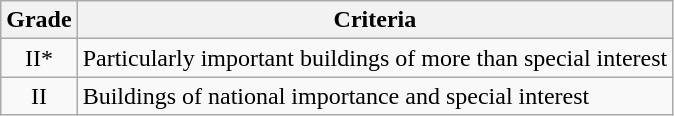<table class="wikitable">
<tr>
<th>Grade</th>
<th>Criteria</th>
</tr>
<tr>
<td align="center" >II*</td>
<td>Particularly important buildings of more than special interest</td>
</tr>
<tr>
<td align="center" >II</td>
<td>Buildings of national importance and special interest</td>
</tr>
</table>
